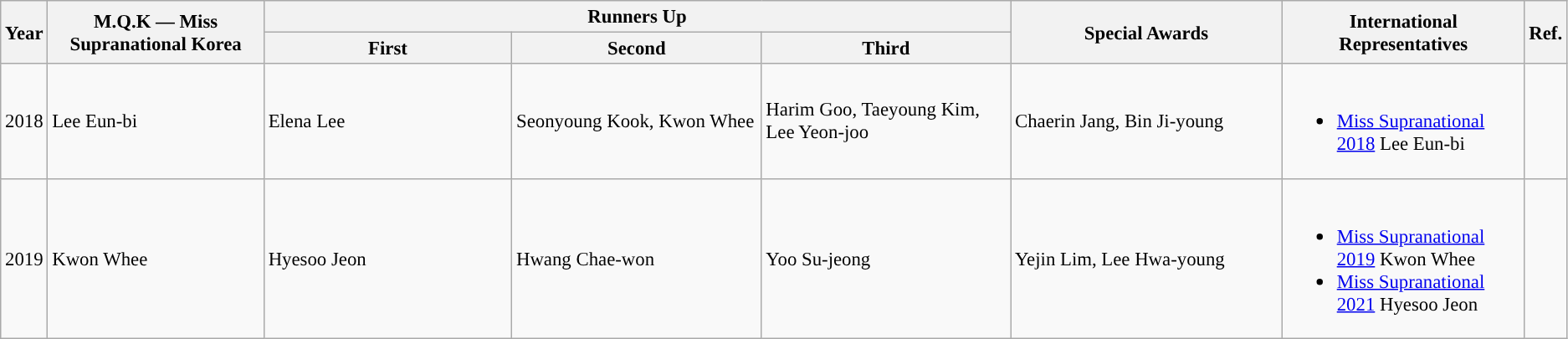<table class="wikitable" style="font-size: 95%;">
<tr>
<th rowspan="2" width="1%">Year</th>
<th rowspan="2"  width="170">M.Q.K — Miss Supranational Korea</th>
<th colspan="3"  width="400">Runners Up</th>
<th rowspan="2" width="220">Special Awards</th>
<th rowspan="2" width="190">International Representatives</th>
<th rowspan="2" width="1%">Ref.</th>
</tr>
<tr style="text-align:center;">
<th width="200">First</th>
<th width="200">Second</th>
<th width="200">Third</th>
</tr>
<tr>
<td>2018</td>
<td>Lee Eun-bi</td>
<td>Elena Lee</td>
<td>Seonyoung Kook, Kwon Whee</td>
<td>Harim Goo, Taeyoung Kim, Lee Yeon-joo</td>
<td>Chaerin Jang, Bin Ji-young</td>
<td><br><ul><li><a href='#'>Miss Supranational 2018</a> Lee Eun-bi</li></ul></td>
<td></td>
</tr>
<tr>
<td>2019</td>
<td>Kwon Whee</td>
<td>Hyesoo Jeon</td>
<td>Hwang Chae-won</td>
<td>Yoo Su-jeong</td>
<td>Yejin Lim, Lee Hwa-young</td>
<td><br><ul><li><a href='#'>Miss Supranational 2019</a> Kwon Whee</li><li><a href='#'>Miss Supranational 2021</a> Hyesoo Jeon</li></ul></td>
<td></td>
</tr>
</table>
